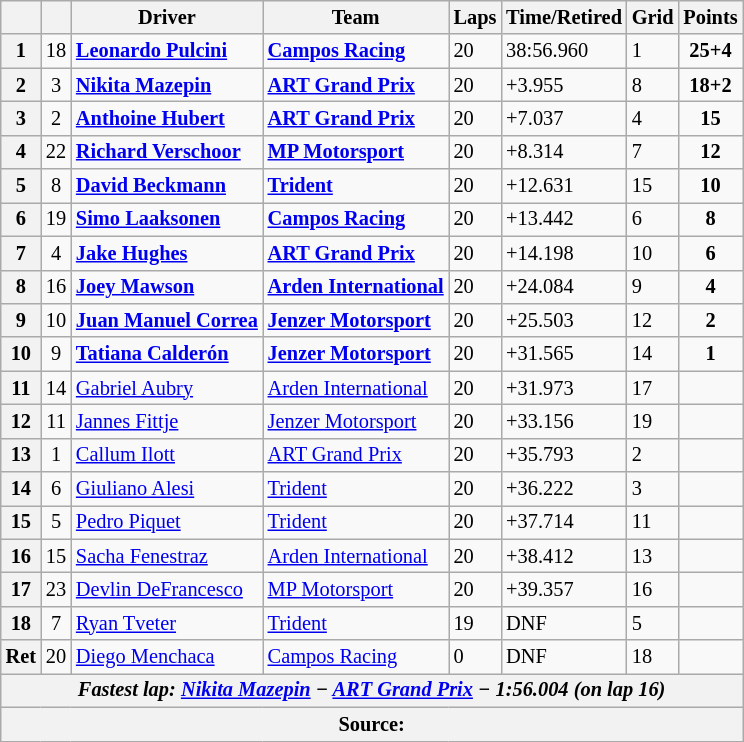<table class="wikitable" style="font-size:85%">
<tr>
<th></th>
<th></th>
<th>Driver</th>
<th>Team</th>
<th>Laps</th>
<th>Time/Retired</th>
<th>Grid</th>
<th>Points</th>
</tr>
<tr>
<th>1</th>
<td align="center">18</td>
<td><strong> <a href='#'>Leonardo Pulcini</a></strong></td>
<td><strong><a href='#'>Campos Racing</a></strong></td>
<td>20</td>
<td>38:56.960</td>
<td>1</td>
<td align="center"><strong>25+4</strong></td>
</tr>
<tr>
<th>2</th>
<td align="center">3</td>
<td><strong> <a href='#'>Nikita Mazepin</a></strong></td>
<td><strong><a href='#'>ART Grand Prix</a></strong></td>
<td>20</td>
<td>+3.955</td>
<td>8</td>
<td align="center"><strong>18+2</strong></td>
</tr>
<tr>
<th>3</th>
<td align="center">2</td>
<td><strong> <a href='#'>Anthoine Hubert</a></strong></td>
<td><strong><a href='#'>ART Grand Prix</a></strong></td>
<td>20</td>
<td>+7.037</td>
<td>4</td>
<td align="center"><strong>15</strong></td>
</tr>
<tr>
<th>4</th>
<td align="center">22</td>
<td><strong> <a href='#'>Richard Verschoor</a></strong></td>
<td><strong><a href='#'>MP Motorsport</a></strong></td>
<td>20</td>
<td>+8.314</td>
<td>7</td>
<td align="center"><strong>12</strong></td>
</tr>
<tr>
<th>5</th>
<td align="center">8</td>
<td><strong> <a href='#'>David Beckmann</a></strong></td>
<td><strong><a href='#'>Trident</a></strong></td>
<td>20</td>
<td>+12.631</td>
<td>15</td>
<td align="center"><strong>10</strong></td>
</tr>
<tr>
<th>6</th>
<td align="center">19</td>
<td><strong> <a href='#'>Simo Laaksonen</a></strong></td>
<td><strong><a href='#'>Campos Racing</a></strong></td>
<td>20</td>
<td>+13.442</td>
<td>6</td>
<td align="center"><strong>8</strong></td>
</tr>
<tr>
<th>7</th>
<td align="center">4</td>
<td><strong> <a href='#'>Jake Hughes</a></strong></td>
<td><strong><a href='#'>ART Grand Prix</a></strong></td>
<td>20</td>
<td>+14.198</td>
<td>10</td>
<td align="center"><strong>6</strong></td>
</tr>
<tr>
<th>8</th>
<td align="center">16</td>
<td><strong> <a href='#'>Joey Mawson</a></strong></td>
<td><strong><a href='#'>Arden International</a></strong></td>
<td>20</td>
<td>+24.084</td>
<td>9</td>
<td align="center"><strong>4</strong></td>
</tr>
<tr>
<th>9</th>
<td align="center">10</td>
<td><strong> <a href='#'>Juan Manuel Correa</a></strong></td>
<td><strong><a href='#'>Jenzer Motorsport</a></strong></td>
<td>20</td>
<td>+25.503</td>
<td>12</td>
<td align="center"><strong>2</strong></td>
</tr>
<tr>
<th>10</th>
<td align="center">9</td>
<td><strong> <a href='#'>Tatiana Calderón</a></strong></td>
<td><strong><a href='#'>Jenzer Motorsport</a></strong></td>
<td>20</td>
<td>+31.565</td>
<td>14</td>
<td align="center"><strong>1</strong></td>
</tr>
<tr>
<th>11</th>
<td align="center">14</td>
<td> <a href='#'>Gabriel Aubry</a></td>
<td><a href='#'>Arden International</a></td>
<td>20</td>
<td>+31.973</td>
<td>17</td>
<td></td>
</tr>
<tr>
<th>12</th>
<td align="center">11</td>
<td> <a href='#'>Jannes Fittje</a></td>
<td><a href='#'>Jenzer Motorsport</a></td>
<td>20</td>
<td>+33.156</td>
<td>19</td>
<td></td>
</tr>
<tr>
<th>13</th>
<td align="center">1</td>
<td> <a href='#'>Callum Ilott</a></td>
<td><a href='#'>ART Grand Prix</a></td>
<td>20</td>
<td>+35.793</td>
<td>2</td>
<td></td>
</tr>
<tr>
<th>14</th>
<td align="center">6</td>
<td> <a href='#'>Giuliano Alesi</a></td>
<td><a href='#'>Trident</a></td>
<td>20</td>
<td>+36.222</td>
<td>3</td>
<td></td>
</tr>
<tr>
<th>15</th>
<td align="center">5</td>
<td> <a href='#'>Pedro Piquet</a></td>
<td><a href='#'>Trident</a></td>
<td>20</td>
<td>+37.714</td>
<td>11</td>
<td></td>
</tr>
<tr>
<th>16</th>
<td align="center">15</td>
<td> <a href='#'>Sacha Fenestraz</a></td>
<td><a href='#'>Arden International</a></td>
<td>20</td>
<td>+38.412</td>
<td>13</td>
<td></td>
</tr>
<tr>
<th>17</th>
<td align="center">23</td>
<td> <a href='#'>Devlin DeFrancesco</a></td>
<td><a href='#'>MP Motorsport</a></td>
<td>20</td>
<td>+39.357</td>
<td>16</td>
<td></td>
</tr>
<tr>
<th>18</th>
<td align="center">7</td>
<td> <a href='#'>Ryan Tveter</a></td>
<td><a href='#'>Trident</a></td>
<td>19</td>
<td>DNF</td>
<td>5</td>
<td></td>
</tr>
<tr>
<th>Ret</th>
<td align="center">20</td>
<td> <a href='#'>Diego Menchaca</a></td>
<td><a href='#'>Campos Racing</a></td>
<td>0</td>
<td>DNF</td>
<td>18</td>
<td></td>
</tr>
<tr>
<th colspan="8"><em>Fastest lap: <strong><a href='#'>Nikita Mazepin</a> − <a href='#'>ART Grand Prix</a> − 1:56.004 (on lap 16)<strong><em></th>
</tr>
<tr>
<th colspan="8">Source:</th>
</tr>
</table>
